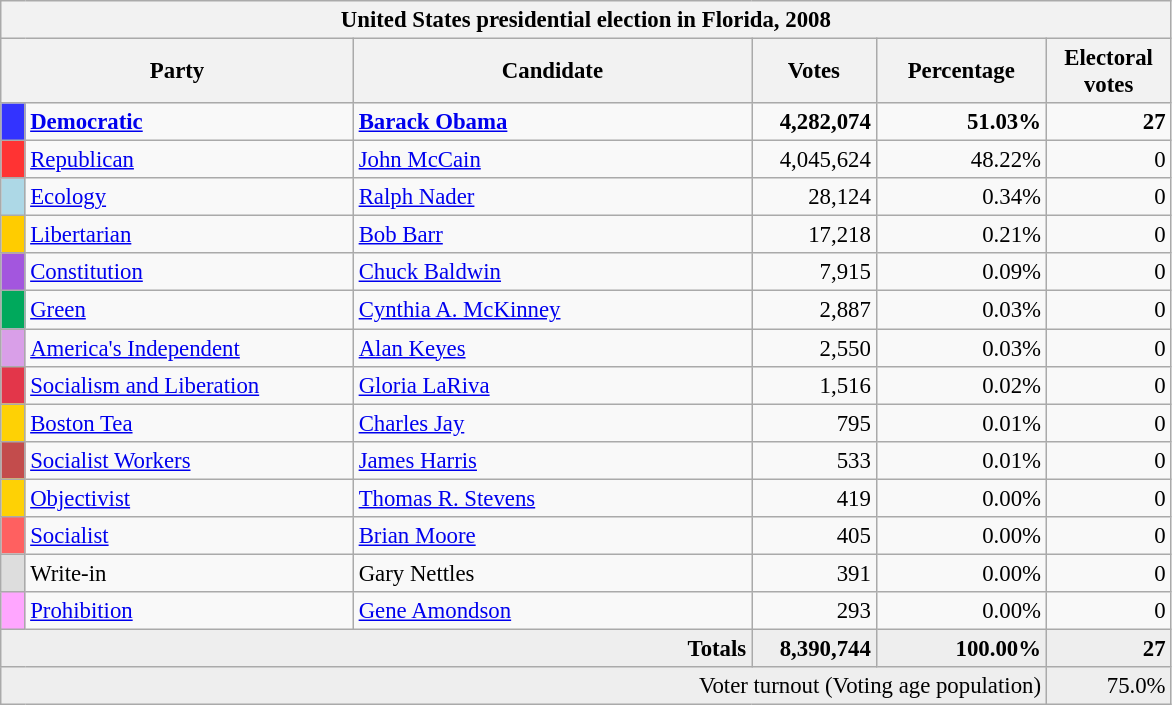<table class="wikitable" style="font-size: 95%;">
<tr>
<th colspan="6">United States presidential election in Florida, 2008</th>
</tr>
<tr>
<th colspan="2" style="width: 15em">Party</th>
<th style="width: 17em">Candidate</th>
<th style="width: 5em">Votes</th>
<th style="width: 7em">Percentage</th>
<th style="width: 5em">Electoral votes</th>
</tr>
<tr>
<td style="background:#33f; width:3px;"></td>
<td style="width: 130px"><strong><a href='#'>Democratic</a></strong></td>
<td><strong><a href='#'>Barack Obama</a></strong></td>
<td style="text-align:right;"><strong>4,282,074</strong></td>
<td style="text-align:right;"><strong>51.03%</strong></td>
<td style="text-align:right;"><strong>27</strong></td>
</tr>
<tr>
<td style="background:#f33; width:3px;"></td>
<td style="width: 130px"><a href='#'>Republican</a></td>
<td><a href='#'>John McCain</a></td>
<td style="text-align:right;">4,045,624</td>
<td style="text-align:right;">48.22%</td>
<td style="text-align:right;">0</td>
</tr>
<tr>
<td style="background:#ADD8E6; width:3px;"></td>
<td style="width: 130px"><a href='#'>Ecology</a></td>
<td><a href='#'>Ralph Nader</a></td>
<td style="text-align:right;">28,124</td>
<td style="text-align:right;">0.34%</td>
<td style="text-align:right;">0</td>
</tr>
<tr>
<td style="background:#fc0; width:3px;"></td>
<td style="width: 130px"><a href='#'>Libertarian</a></td>
<td><a href='#'>Bob Barr</a></td>
<td style="text-align:right;">17,218</td>
<td style="text-align:right;">0.21%</td>
<td style="text-align:right;">0</td>
</tr>
<tr>
<td style="background:#A356DE; width:3px;"></td>
<td style="width: 130px"><a href='#'>Constitution</a></td>
<td><a href='#'>Chuck Baldwin</a></td>
<td style="text-align:right;">7,915</td>
<td style="text-align:right;">0.09%</td>
<td style="text-align:right;">0</td>
</tr>
<tr>
<td style="background:#00A95C; width:3px;"></td>
<td style="width: 130px"><a href='#'>Green</a></td>
<td><a href='#'>Cynthia A. McKinney</a></td>
<td style="text-align:right;">2,887</td>
<td style="text-align:right;">0.03%</td>
<td style="text-align:right;">0</td>
</tr>
<tr>
<td style="background:#D99FE8; width:3px;"></td>
<td style="width: 130px"><a href='#'>America's Independent</a></td>
<td><a href='#'>Alan Keyes</a></td>
<td style="text-align:right;">2,550</td>
<td style="text-align:right;">0.03%</td>
<td style="text-align:right;">0</td>
</tr>
<tr>
<td style="background:#e3364a; width:3px;"></td>
<td style="width: 130px"><a href='#'>Socialism and Liberation</a></td>
<td><a href='#'>Gloria LaRiva</a></td>
<td style="text-align:right;">1,516</td>
<td style="text-align:right;">0.02%</td>
<td style="text-align:right;">0</td>
</tr>
<tr>
<td style="background:#FED105; width:3px;"></td>
<td style="width: 130px"><a href='#'>Boston Tea</a></td>
<td><a href='#'>Charles Jay</a></td>
<td style="text-align:right;">795</td>
<td style="text-align:right;">0.01%</td>
<td style="text-align:right;">0</td>
</tr>
<tr>
<td style="background:#C34C4C; width:3px;"></td>
<td style="width: 130px"><a href='#'>Socialist Workers</a></td>
<td><a href='#'> James Harris</a></td>
<td style="text-align:right;">533</td>
<td style="text-align:right;">0.01%</td>
<td style="text-align:right;">0</td>
</tr>
<tr>
<td style="background:#FED105; width:3px;"></td>
<td style="width: 130px"><a href='#'>Objectivist</a></td>
<td><a href='#'>Thomas R. Stevens</a></td>
<td style="text-align:right;">419</td>
<td style="text-align:right;">0.00%</td>
<td style="text-align:right;">0</td>
</tr>
<tr>
<td style="background:#FF6060; width:3px;"></td>
<td style="width: 130px"><a href='#'>Socialist</a></td>
<td><a href='#'>Brian Moore</a></td>
<td style="text-align:right;">405</td>
<td style="text-align:right;">0.00%</td>
<td style="text-align:right;">0</td>
</tr>
<tr>
<td style="background:#ddd; width:3px;"></td>
<td style="width: 130px">Write-in</td>
<td>Gary Nettles</td>
<td style="text-align:right;">391</td>
<td style="text-align:right;">0.00%</td>
<td style="text-align:right;">0</td>
</tr>
<tr>
<td style="background:#ffa6ff; width:3px;"></td>
<td style="width: 130px"><a href='#'>Prohibition</a></td>
<td><a href='#'>Gene Amondson</a></td>
<td style="text-align:right;">293</td>
<td style="text-align:right;">0.00%</td>
<td style="text-align:right;">0</td>
</tr>
<tr style="background:#eee; text-align:right;">
<td colspan="3"><strong>Totals</strong></td>
<td><strong>8,390,744</strong></td>
<td><strong>100.00%</strong></td>
<td><strong>27</strong></td>
</tr>
<tr style="background:#eee; text-align:right;">
<td colspan="5">Voter turnout (Voting age population)</td>
<td>75.0%</td>
</tr>
</table>
